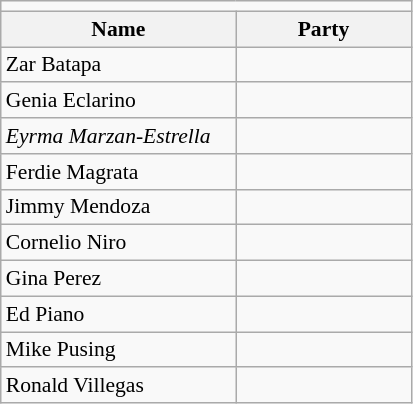<table class=wikitable style="font-size:90%">
<tr>
<td colspan=4 bgcolor=></td>
</tr>
<tr>
<th width=150px>Name</th>
<th colspan=2 width=110px>Party</th>
</tr>
<tr>
<td>Zar Batapa</td>
<td></td>
</tr>
<tr>
<td>Genia Eclarino</td>
<td></td>
</tr>
<tr>
<td><em>Eyrma Marzan-Estrella</em></td>
<td></td>
</tr>
<tr>
<td>Ferdie Magrata</td>
<td></td>
</tr>
<tr>
<td>Jimmy Mendoza</td>
<td></td>
</tr>
<tr>
<td>Cornelio Niro</td>
<td></td>
</tr>
<tr>
<td>Gina Perez</td>
<td></td>
</tr>
<tr>
<td>Ed Piano</td>
<td></td>
</tr>
<tr>
<td>Mike Pusing</td>
<td></td>
</tr>
<tr>
<td>Ronald Villegas</td>
<td></td>
</tr>
</table>
